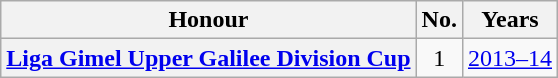<table class="wikitable plainrowheaders">
<tr>
<th scope=col>Honour</th>
<th scope=col>No.</th>
<th scope=col>Years</th>
</tr>
<tr>
<th scope=row><a href='#'>Liga Gimel Upper Galilee Division Cup</a></th>
<td align=center>1</td>
<td><a href='#'>2013–14</a></td>
</tr>
</table>
